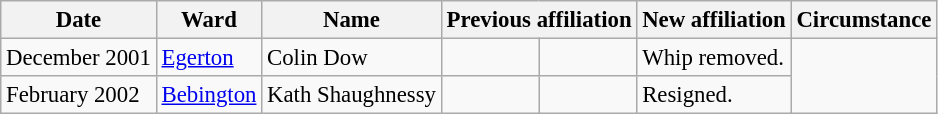<table class="wikitable" style="font-size: 95%;">
<tr>
<th>Date</th>
<th>Ward</th>
<th>Name</th>
<th colspan="2">Previous affiliation</th>
<th colspan="2">New affiliation</th>
<th>Circumstance</th>
</tr>
<tr>
<td>December 2001</td>
<td><a href='#'>Egerton</a></td>
<td>Colin Dow</td>
<td></td>
<td></td>
<td>Whip removed.</td>
</tr>
<tr>
<td>February 2002</td>
<td><a href='#'>Bebington</a></td>
<td>Kath Shaughnessy</td>
<td></td>
<td></td>
<td>Resigned.</td>
</tr>
</table>
